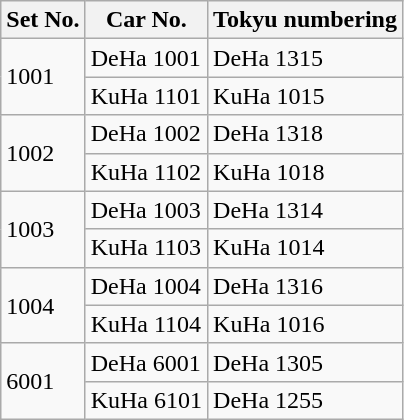<table class="wikitable">
<tr>
<th>Set No.</th>
<th>Car No.</th>
<th>Tokyu numbering</th>
</tr>
<tr>
<td rowspan=2>1001</td>
<td>DeHa 1001</td>
<td>DeHa 1315</td>
</tr>
<tr>
<td>KuHa 1101</td>
<td>KuHa 1015</td>
</tr>
<tr>
<td rowspan=2>1002</td>
<td>DeHa 1002</td>
<td>DeHa 1318</td>
</tr>
<tr>
<td>KuHa 1102</td>
<td>KuHa 1018</td>
</tr>
<tr>
<td rowspan=2>1003</td>
<td>DeHa 1003</td>
<td>DeHa 1314</td>
</tr>
<tr>
<td>KuHa 1103</td>
<td>KuHa 1014</td>
</tr>
<tr>
<td rowspan=2>1004</td>
<td>DeHa 1004</td>
<td>DeHa 1316</td>
</tr>
<tr>
<td>KuHa 1104</td>
<td>KuHa 1016</td>
</tr>
<tr>
<td rowspan=2>6001</td>
<td>DeHa 6001</td>
<td>DeHa 1305</td>
</tr>
<tr>
<td>KuHa 6101</td>
<td>DeHa 1255</td>
</tr>
</table>
